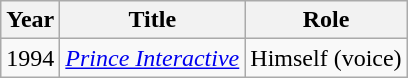<table class="wikitable sortable">
<tr>
<th>Year</th>
<th>Title</th>
<th>Role</th>
</tr>
<tr>
<td align="center">1994</td>
<td><em><a href='#'>Prince Interactive</a></em></td>
<td>Himself (voice)</td>
</tr>
</table>
